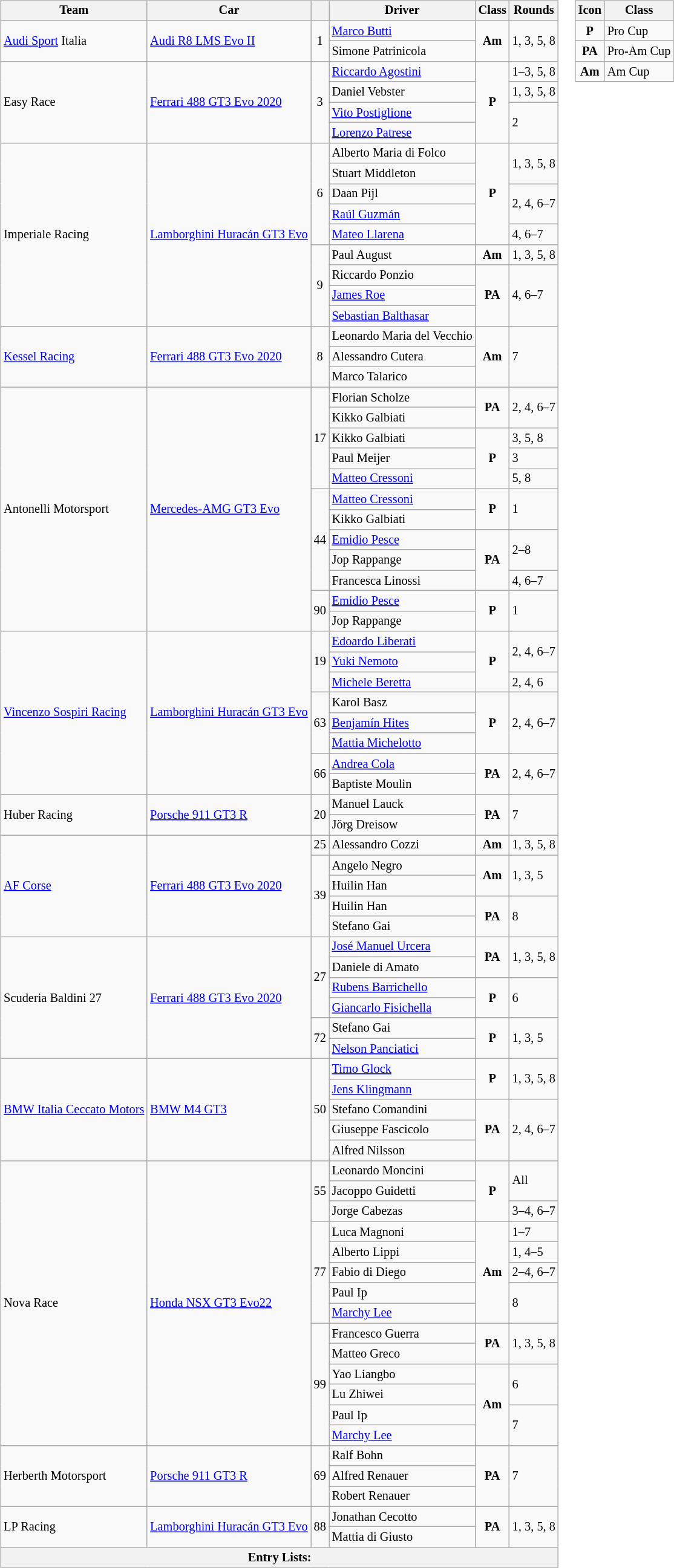<table>
<tr>
<td><br><table class="wikitable" style="font-size: 85%;">
<tr>
<th>Team</th>
<th>Car</th>
<th></th>
<th>Driver</th>
<th>Class</th>
<th>Rounds</th>
</tr>
<tr>
<td rowspan=2> <a href='#'>Audi Sport</a> Italia</td>
<td rowspan=2><a href='#'>Audi R8 LMS Evo II</a></td>
<td rowspan=2 align=center>1</td>
<td> <a href='#'>Marco Butti</a></td>
<td rowspan=2 align=center><strong><span>Am</span></strong></td>
<td rowspan=2>1, 3, 5, 8</td>
</tr>
<tr>
<td> Simone Patrinicola</td>
</tr>
<tr>
<td rowspan=4> Easy Race</td>
<td rowspan=4><a href='#'>Ferrari 488 GT3 Evo 2020</a></td>
<td rowspan=4 align=center>3</td>
<td> <a href='#'>Riccardo Agostini</a></td>
<td rowspan=4 align=center><strong><span>P</span></strong></td>
<td>1–3, 5, 8</td>
</tr>
<tr>
<td> Daniel Vebster</td>
<td>1, 3, 5, 8</td>
</tr>
<tr>
<td> <a href='#'>Vito Postiglione</a></td>
<td rowspan=2>2</td>
</tr>
<tr>
<td> <a href='#'>Lorenzo Patrese</a></td>
</tr>
<tr>
<td rowspan="9"> Imperiale Racing</td>
<td rowspan="9"><a href='#'>Lamborghini Huracán GT3 Evo</a></td>
<td rowspan="5" align="center">6</td>
<td> Alberto Maria di Folco</td>
<td rowspan="5" align="center"><strong><span>P</span></strong></td>
<td rowspan=2>1, 3, 5, 8</td>
</tr>
<tr>
<td> Stuart Middleton</td>
</tr>
<tr>
<td> Daan Pijl</td>
<td rowspan=2>2, 4, 6–7</td>
</tr>
<tr>
<td> <a href='#'>Raúl Guzmán</a></td>
</tr>
<tr>
<td> <a href='#'>Mateo Llarena</a></td>
<td>4, 6–7</td>
</tr>
<tr>
<td rowspan="4" align="center">9</td>
<td> Paul August</td>
<td align="center"><strong><span>Am</span></strong></td>
<td>1, 3, 5, 8</td>
</tr>
<tr>
<td> Riccardo Ponzio</td>
<td rowspan="3" align=center><strong><span>PA</span></strong></td>
<td rowspan="3">4, 6–7</td>
</tr>
<tr>
<td> <a href='#'>James Roe</a></td>
</tr>
<tr>
<td> <a href='#'>Sebastian Balthasar</a></td>
</tr>
<tr>
<td rowspan="3"> <a href='#'>Kessel Racing</a></td>
<td rowspan="3"><a href='#'>Ferrari 488 GT3 Evo 2020</a></td>
<td rowspan="3" align=center>8</td>
<td> Leonardo Maria del Vecchio</td>
<td rowspan="3" align=center><strong><span>Am</span></strong></td>
<td rowspan="3">7</td>
</tr>
<tr>
<td> Alessandro Cutera</td>
</tr>
<tr>
<td> Marco Talarico</td>
</tr>
<tr>
<td rowspan="12"> Antonelli Motorsport</td>
<td rowspan="12"><a href='#'>Mercedes-AMG GT3 Evo</a></td>
<td rowspan="5" align="center">17</td>
<td> Florian Scholze</td>
<td rowspan="2" align="center"><strong><span>PA</span></strong></td>
<td rowspan="2">2, 4, 6–7</td>
</tr>
<tr>
<td> Kikko Galbiati</td>
</tr>
<tr>
<td> Kikko Galbiati</td>
<td rowspan="3" align="center"><strong><span>P</span></strong></td>
<td>3, 5, 8</td>
</tr>
<tr>
<td> Paul Meijer</td>
<td>3</td>
</tr>
<tr>
<td> <a href='#'>Matteo Cressoni</a></td>
<td>5, 8</td>
</tr>
<tr>
<td rowspan="5" align="center">44</td>
<td> <a href='#'>Matteo Cressoni</a></td>
<td rowspan="2" align="center"><strong><span>P</span></strong></td>
<td rowspan="2">1</td>
</tr>
<tr>
<td> Kikko Galbiati</td>
</tr>
<tr>
<td> <a href='#'>Emidio Pesce</a></td>
<td rowspan="3" align="center"><strong><span>PA</span></strong></td>
<td rowspan=2>2–8</td>
</tr>
<tr>
<td> Jop Rappange</td>
</tr>
<tr>
<td> Francesca Linossi</td>
<td>4, 6–7</td>
</tr>
<tr>
<td rowspan=2 align=center>90</td>
<td> <a href='#'>Emidio Pesce</a></td>
<td rowspan=2 align=center><strong><span>P</span></strong></td>
<td rowspan=2>1</td>
</tr>
<tr>
<td> Jop Rappange</td>
</tr>
<tr>
<td rowspan="8"> <a href='#'>Vincenzo Sospiri Racing</a></td>
<td rowspan="8"><a href='#'>Lamborghini Huracán GT3 Evo</a></td>
<td rowspan="3" align=center>19</td>
<td> <a href='#'>Edoardo Liberati</a></td>
<td rowspan="3" align=center><strong><span>P</span></strong></td>
<td rowspan="2">2, 4, 6–7</td>
</tr>
<tr>
<td> <a href='#'>Yuki Nemoto</a></td>
</tr>
<tr>
<td> <a href='#'>Michele Beretta</a></td>
<td>2, 4, 6</td>
</tr>
<tr>
<td rowspan="3" align="center">63</td>
<td> Karol Basz</td>
<td rowspan="3" align="center"><strong><span>P</span></strong></td>
<td rowspan="3">2, 4, 6–7</td>
</tr>
<tr>
<td> <a href='#'>Benjamín Hites</a></td>
</tr>
<tr>
<td> <a href='#'>Mattia Michelotto</a></td>
</tr>
<tr>
<td rowspan=2 align=center>66</td>
<td> <a href='#'>Andrea Cola</a></td>
<td rowspan=2 align=center><strong><span>PA</span></strong></td>
<td rowspan=2>2, 4, 6–7</td>
</tr>
<tr>
<td> Baptiste Moulin</td>
</tr>
<tr>
<td rowspan="2"> Huber Racing</td>
<td rowspan="2"><a href='#'>Porsche 911 GT3 R</a></td>
<td rowspan="2" align=center>20</td>
<td> Manuel Lauck</td>
<td rowspan="2" align=center><strong><span>PA</span></strong></td>
<td rowspan="2">7</td>
</tr>
<tr>
<td> Jörg Dreisow</td>
</tr>
<tr>
<td rowspan="5"> <a href='#'>AF Corse</a></td>
<td rowspan="5"><a href='#'>Ferrari 488 GT3 Evo 2020</a></td>
<td align=center>25</td>
<td> Alessandro Cozzi</td>
<td align=center><strong><span>Am</span></strong></td>
<td>1, 3, 5, 8</td>
</tr>
<tr>
<td rowspan="4" align="center">39</td>
<td> Angelo Negro</td>
<td rowspan=2 align=center><strong><span>Am</span></strong></td>
<td rowspan=2>1, 3, 5</td>
</tr>
<tr>
<td> Huilin Han</td>
</tr>
<tr>
<td> Huilin Han</td>
<td rowspan="2" align=center><strong><span>PA</span></strong></td>
<td rowspan="2">8</td>
</tr>
<tr>
<td> Stefano Gai</td>
</tr>
<tr>
<td rowspan="6"> Scuderia Baldini 27</td>
<td rowspan="6"><a href='#'>Ferrari 488 GT3 Evo 2020</a></td>
<td rowspan="4" align="center">27</td>
<td> <a href='#'>José Manuel Urcera</a></td>
<td rowspan="2" align="center"><strong><span>PA</span></strong></td>
<td rowspan="2">1, 3, 5, 8</td>
</tr>
<tr>
<td> Daniele di Amato</td>
</tr>
<tr>
<td> <a href='#'>Rubens Barrichello</a></td>
<td rowspan="2" align=center><strong><span>P</span></strong></td>
<td rowspan="2">6</td>
</tr>
<tr>
<td> <a href='#'>Giancarlo Fisichella</a></td>
</tr>
<tr>
<td rowspan="2" align="center">72</td>
<td> Stefano Gai</td>
<td rowspan="2" align="center"><strong><span>P</span></strong></td>
<td rowspan="2">1, 3, 5</td>
</tr>
<tr>
<td> <a href='#'>Nelson Panciatici</a></td>
</tr>
<tr>
<td rowspan=5> <a href='#'>BMW Italia Ceccato Motors</a></td>
<td rowspan=5><a href='#'>BMW M4 GT3</a></td>
<td rowspan=5 align=center>50</td>
<td> <a href='#'>Timo Glock</a></td>
<td rowspan=2 align=center><strong><span>P</span></strong></td>
<td rowspan=2>1, 3, 5, 8</td>
</tr>
<tr>
<td> <a href='#'>Jens Klingmann</a></td>
</tr>
<tr>
<td> Stefano Comandini</td>
<td rowspan=3 align=center><strong><span>PA</span></strong></td>
<td rowspan=3>2, 4, 6–7</td>
</tr>
<tr>
<td> Giuseppe Fascicolo</td>
</tr>
<tr>
<td> Alfred Nilsson</td>
</tr>
<tr>
<td rowspan="14"> Nova Race</td>
<td rowspan="14"><a href='#'>Honda NSX GT3 Evo22</a></td>
<td rowspan=3 align=center>55</td>
<td> Leonardo Moncini</td>
<td rowspan=3 align=center><strong><span>P</span></strong></td>
<td rowspan=2>All</td>
</tr>
<tr>
<td> Jacoppo Guidetti</td>
</tr>
<tr>
<td> Jorge Cabezas</td>
<td>3–4, 6–7</td>
</tr>
<tr>
<td rowspan="5" align="center">77</td>
<td> Luca Magnoni</td>
<td rowspan="5" align="center"><strong><span>Am</span></strong></td>
<td>1–7</td>
</tr>
<tr>
<td> Alberto Lippi</td>
<td>1, 4–5</td>
</tr>
<tr>
<td> Fabio di Diego</td>
<td>2–4, 6–7</td>
</tr>
<tr>
<td> Paul Ip</td>
<td rowspan="2">8</td>
</tr>
<tr>
<td> <a href='#'>Marchy Lee</a></td>
</tr>
<tr>
<td rowspan="6" align="center">99</td>
<td> Francesco Guerra</td>
<td rowspan="2" align="center"><strong><span>PA</span></strong></td>
<td rowspan="2">1, 3, 5, 8</td>
</tr>
<tr>
<td> Matteo Greco</td>
</tr>
<tr>
<td> Yao Liangbo</td>
<td rowspan="4" align="center"><strong><span>Am</span></strong></td>
<td rowspan="2">6</td>
</tr>
<tr>
<td> Lu Zhiwei</td>
</tr>
<tr>
<td> Paul Ip</td>
<td rowspan="2">7</td>
</tr>
<tr>
<td> <a href='#'>Marchy Lee</a></td>
</tr>
<tr>
<td rowspan="3"> Herberth Motorsport</td>
<td rowspan="3"><a href='#'>Porsche 911 GT3 R</a></td>
<td rowspan="3" align=center>69</td>
<td> Ralf Bohn</td>
<td rowspan="3" align=center><strong><span>PA</span></strong></td>
<td rowspan="3">7</td>
</tr>
<tr>
<td> Alfred Renauer</td>
</tr>
<tr>
<td> Robert Renauer</td>
</tr>
<tr>
<td rowspan="2"> LP Racing</td>
<td rowspan="2"><a href='#'>Lamborghini Huracán GT3 Evo</a></td>
<td rowspan="2" align="center">88</td>
<td> Jonathan Cecotto</td>
<td rowspan="2" align="center"><strong><span>PA</span></strong></td>
<td rowspan="2">1, 3, 5, 8</td>
</tr>
<tr>
<td> Mattia di Giusto</td>
</tr>
<tr>
<th colspan=6>Entry Lists:</th>
</tr>
</table>
</td>
<td valign="top"><br><table class="wikitable" style="font-size: 85%;">
<tr>
<th>Icon</th>
<th>Class</th>
</tr>
<tr>
<td align=center><strong><span>P</span></strong></td>
<td>Pro Cup</td>
</tr>
<tr>
<td align=center><strong><span>PA</span></strong></td>
<td>Pro-Am Cup</td>
</tr>
<tr>
<td align=center><strong><span>Am</span></strong></td>
<td>Am Cup</td>
</tr>
<tr>
</tr>
</table>
</td>
</tr>
</table>
